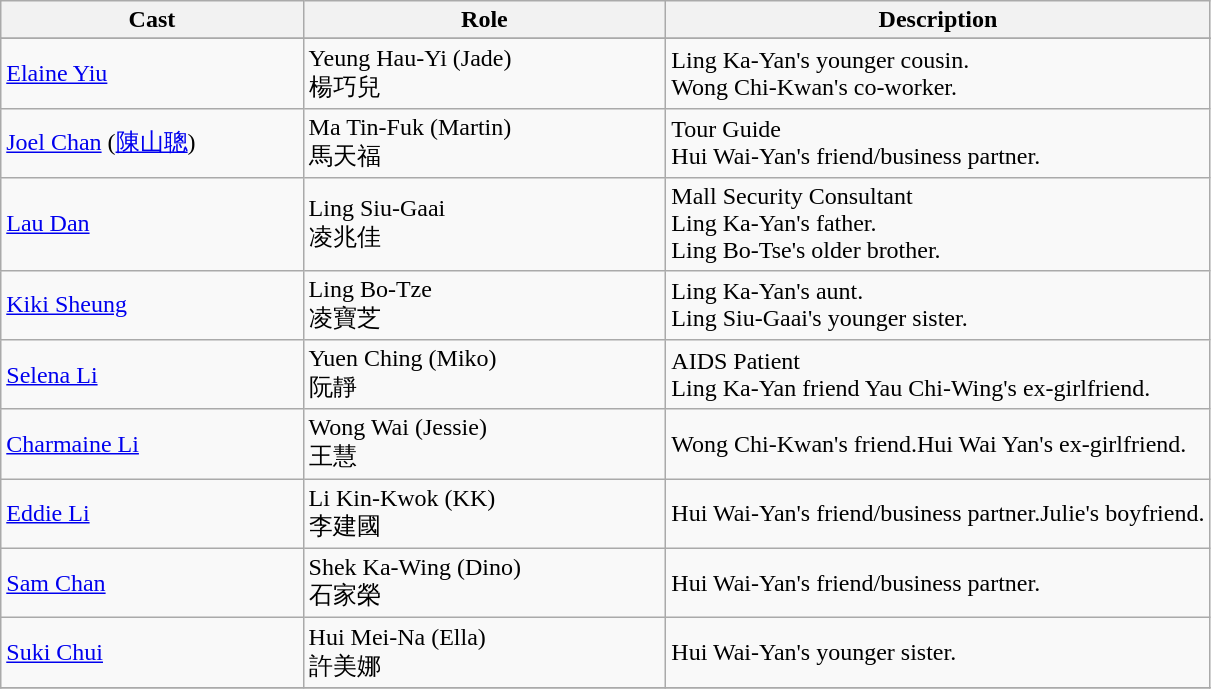<table class="wikitable">
<tr>
<th style="width:25%">Cast</th>
<th style="width:30%">Role</th>
<th>Description</th>
</tr>
<tr>
</tr>
<tr>
<td><a href='#'>Elaine Yiu</a></td>
<td>Yeung Hau-Yi (Jade) <br> 楊巧兒</td>
<td>Ling Ka-Yan's younger cousin. <br> Wong Chi-Kwan's co-worker.</td>
</tr>
<tr>
<td><a href='#'>Joel Chan</a> (<a href='#'>陳山聰</a>)</td>
<td>Ma Tin-Fuk (Martin) <br> 馬天福</td>
<td>Tour Guide <br> Hui Wai-Yan's friend/business partner.</td>
</tr>
<tr>
<td><a href='#'>Lau Dan</a></td>
<td>Ling Siu-Gaai <br> 凌兆佳</td>
<td>Mall Security Consultant <br> Ling Ka-Yan's father. <br> Ling Bo-Tse's older brother.</td>
</tr>
<tr>
<td><a href='#'>Kiki Sheung</a></td>
<td>Ling Bo-Tze <br> 凌寶芝</td>
<td>Ling Ka-Yan's aunt. <br> Ling Siu-Gaai's younger sister.</td>
</tr>
<tr>
<td><a href='#'>Selena Li</a></td>
<td>Yuen Ching (Miko) <br> 阮靜</td>
<td>AIDS Patient <br> Ling Ka-Yan friend Yau Chi-Wing's ex-girlfriend.</td>
</tr>
<tr>
<td><a href='#'>Charmaine Li</a></td>
<td>Wong Wai (Jessie) <br> 王慧</td>
<td>Wong Chi-Kwan's friend.Hui Wai Yan's ex-girlfriend.</td>
</tr>
<tr>
<td><a href='#'>Eddie Li</a></td>
<td>Li Kin-Kwok (KK) <br> 李建國</td>
<td>Hui Wai-Yan's friend/business partner.Julie's boyfriend.</td>
</tr>
<tr>
<td><a href='#'>Sam Chan</a></td>
<td>Shek Ka-Wing (Dino) <br> 石家榮</td>
<td>Hui Wai-Yan's friend/business partner.</td>
</tr>
<tr>
<td><a href='#'>Suki Chui</a></td>
<td>Hui Mei-Na (Ella) <br> 許美娜</td>
<td>Hui Wai-Yan's younger sister.</td>
</tr>
<tr>
</tr>
</table>
